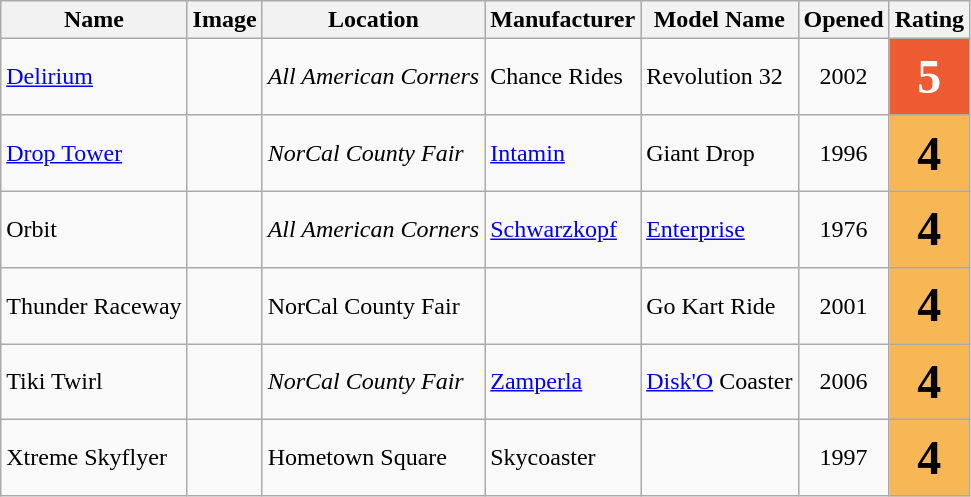<table class="wikitable sortable">
<tr>
<th>Name</th>
<th class="unsortable">Image</th>
<th>Location</th>
<th>Manufacturer</th>
<th>Model Name</th>
<th>Opened</th>
<th>Rating</th>
</tr>
<tr>
<td><a href='#'>Delirium</a></td>
<td></td>
<td><em>All American Corners</em></td>
<td>Chance Rides</td>
<td>Revolution 32</td>
<td align=center>2002</td>
<td style="background:#ED5B33;text-align:center;font-size:200%;color:#fff;"><strong>5</strong></td>
</tr>
<tr>
<td><a href='#'>Drop Tower</a></td>
<td style="text-align:center;"></td>
<td><em>NorCal County Fair</em></td>
<td><a href='#'>Intamin</a></td>
<td>Giant Drop</td>
<td align=center>1996</td>
<td style="background:#F7B754;text-align:center;font-size:200%;"><strong>4</strong></td>
</tr>
<tr>
<td>Orbit</td>
<td></td>
<td><em>All American Corners</em></td>
<td><a href='#'>Schwarzkopf</a></td>
<td><a href='#'>Enterprise</a></td>
<td align=center>1976</td>
<td style="background:#F7B754;text-align:center;font-size:200%;"><strong>4</strong></td>
</tr>
<tr>
<td>Thunder Raceway</td>
<td></td>
<td>NorCal County Fair</td>
<td></td>
<td>Go Kart Ride</td>
<td align=center>2001</td>
<td style="background:#F7B754;text-align:center;font-size:200%;"><strong>4</strong></td>
</tr>
<tr>
<td>Tiki Twirl</td>
<td></td>
<td><em>NorCal County Fair</em></td>
<td><a href='#'>Zamperla</a></td>
<td><a href='#'>Disk'O</a> Coaster</td>
<td align=center>2006</td>
<td style="background:#F7B754;text-align:center;font-size:200%;"><strong>4</strong></td>
</tr>
<tr>
<td>Xtreme Skyflyer</td>
<td></td>
<td>Hometown Square</td>
<td>Skycoaster</td>
<td></td>
<td align=center>1997</td>
<td style="background:#F7B754;text-align:center;font-size:200%;"><strong>4</strong></td>
</tr>
</table>
